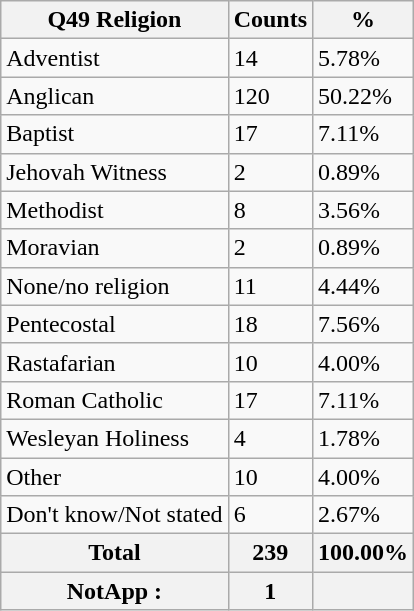<table class="wikitable sortable">
<tr>
<th>Q49 Religion</th>
<th>Counts</th>
<th>%</th>
</tr>
<tr>
<td>Adventist</td>
<td>14</td>
<td>5.78%</td>
</tr>
<tr>
<td>Anglican</td>
<td>120</td>
<td>50.22%</td>
</tr>
<tr>
<td>Baptist</td>
<td>17</td>
<td>7.11%</td>
</tr>
<tr>
<td>Jehovah Witness</td>
<td>2</td>
<td>0.89%</td>
</tr>
<tr>
<td>Methodist</td>
<td>8</td>
<td>3.56%</td>
</tr>
<tr>
<td>Moravian</td>
<td>2</td>
<td>0.89%</td>
</tr>
<tr>
<td>None/no religion</td>
<td>11</td>
<td>4.44%</td>
</tr>
<tr>
<td>Pentecostal</td>
<td>18</td>
<td>7.56%</td>
</tr>
<tr>
<td>Rastafarian</td>
<td>10</td>
<td>4.00%</td>
</tr>
<tr>
<td>Roman Catholic</td>
<td>17</td>
<td>7.11%</td>
</tr>
<tr>
<td>Wesleyan Holiness</td>
<td>4</td>
<td>1.78%</td>
</tr>
<tr>
<td>Other</td>
<td>10</td>
<td>4.00%</td>
</tr>
<tr>
<td>Don't know/Not stated</td>
<td>6</td>
<td>2.67%</td>
</tr>
<tr>
<th>Total</th>
<th>239</th>
<th>100.00%</th>
</tr>
<tr>
<th>NotApp :</th>
<th>1</th>
<th></th>
</tr>
</table>
